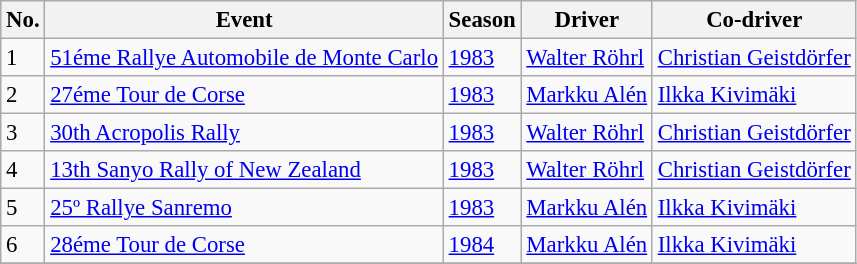<table class="wikitable" style="font-size: 95%; ">
<tr>
<th>No.</th>
<th>Event</th>
<th>Season</th>
<th>Driver</th>
<th>Co-driver</th>
</tr>
<tr>
<td>1</td>
<td> <a href='#'>51éme Rallye Automobile de Monte Carlo</a></td>
<td><a href='#'>1983</a></td>
<td> <a href='#'>Walter Röhrl</a></td>
<td> <a href='#'>Christian Geistdörfer</a></td>
</tr>
<tr>
<td>2</td>
<td> <a href='#'>27éme Tour de Corse</a></td>
<td><a href='#'>1983</a></td>
<td> <a href='#'>Markku Alén</a></td>
<td> <a href='#'>Ilkka Kivimäki</a></td>
</tr>
<tr>
<td>3</td>
<td> <a href='#'>30th Acropolis Rally</a></td>
<td><a href='#'>1983</a></td>
<td> <a href='#'>Walter Röhrl</a></td>
<td> <a href='#'>Christian Geistdörfer</a></td>
</tr>
<tr>
<td>4</td>
<td> <a href='#'>13th Sanyo Rally of New Zealand</a></td>
<td><a href='#'>1983</a></td>
<td> <a href='#'>Walter Röhrl</a></td>
<td> <a href='#'>Christian Geistdörfer</a></td>
</tr>
<tr>
<td>5</td>
<td> <a href='#'>25º Rallye Sanremo</a></td>
<td><a href='#'>1983</a></td>
<td> <a href='#'>Markku Alén</a></td>
<td> <a href='#'>Ilkka Kivimäki</a></td>
</tr>
<tr>
<td>6</td>
<td> <a href='#'>28éme Tour de Corse</a></td>
<td><a href='#'>1984</a></td>
<td> <a href='#'>Markku Alén</a></td>
<td> <a href='#'>Ilkka Kivimäki</a></td>
</tr>
<tr>
</tr>
</table>
